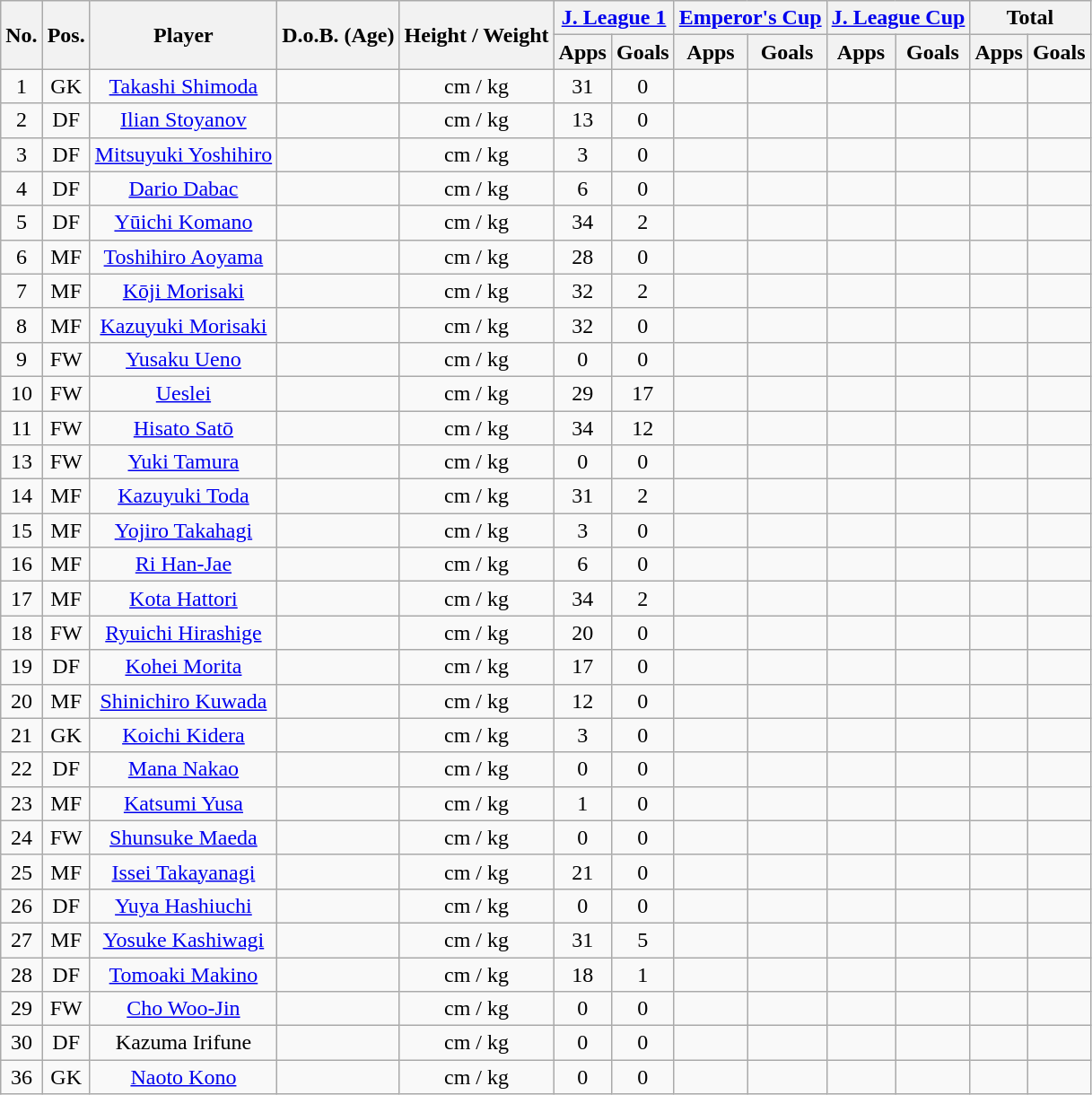<table class="wikitable" style="text-align:center;">
<tr>
<th rowspan="2">No.</th>
<th rowspan="2">Pos.</th>
<th rowspan="2">Player</th>
<th rowspan="2">D.o.B. (Age)</th>
<th rowspan="2">Height / Weight</th>
<th colspan="2"><a href='#'>J. League 1</a></th>
<th colspan="2"><a href='#'>Emperor's Cup</a></th>
<th colspan="2"><a href='#'>J. League Cup</a></th>
<th colspan="2">Total</th>
</tr>
<tr>
<th>Apps</th>
<th>Goals</th>
<th>Apps</th>
<th>Goals</th>
<th>Apps</th>
<th>Goals</th>
<th>Apps</th>
<th>Goals</th>
</tr>
<tr>
<td>1</td>
<td>GK</td>
<td><a href='#'>Takashi Shimoda</a></td>
<td></td>
<td>cm / kg</td>
<td>31</td>
<td>0</td>
<td></td>
<td></td>
<td></td>
<td></td>
<td></td>
<td></td>
</tr>
<tr>
<td>2</td>
<td>DF</td>
<td><a href='#'>Ilian Stoyanov</a></td>
<td></td>
<td>cm / kg</td>
<td>13</td>
<td>0</td>
<td></td>
<td></td>
<td></td>
<td></td>
<td></td>
<td></td>
</tr>
<tr>
<td>3</td>
<td>DF</td>
<td><a href='#'>Mitsuyuki Yoshihiro</a></td>
<td></td>
<td>cm / kg</td>
<td>3</td>
<td>0</td>
<td></td>
<td></td>
<td></td>
<td></td>
<td></td>
<td></td>
</tr>
<tr>
<td>4</td>
<td>DF</td>
<td><a href='#'>Dario Dabac</a></td>
<td></td>
<td>cm / kg</td>
<td>6</td>
<td>0</td>
<td></td>
<td></td>
<td></td>
<td></td>
<td></td>
<td></td>
</tr>
<tr>
<td>5</td>
<td>DF</td>
<td><a href='#'>Yūichi Komano</a></td>
<td></td>
<td>cm / kg</td>
<td>34</td>
<td>2</td>
<td></td>
<td></td>
<td></td>
<td></td>
<td></td>
<td></td>
</tr>
<tr>
<td>6</td>
<td>MF</td>
<td><a href='#'>Toshihiro Aoyama</a></td>
<td></td>
<td>cm / kg</td>
<td>28</td>
<td>0</td>
<td></td>
<td></td>
<td></td>
<td></td>
<td></td>
<td></td>
</tr>
<tr>
<td>7</td>
<td>MF</td>
<td><a href='#'>Kōji Morisaki</a></td>
<td></td>
<td>cm / kg</td>
<td>32</td>
<td>2</td>
<td></td>
<td></td>
<td></td>
<td></td>
<td></td>
<td></td>
</tr>
<tr>
<td>8</td>
<td>MF</td>
<td><a href='#'>Kazuyuki Morisaki</a></td>
<td></td>
<td>cm / kg</td>
<td>32</td>
<td>0</td>
<td></td>
<td></td>
<td></td>
<td></td>
<td></td>
<td></td>
</tr>
<tr>
<td>9</td>
<td>FW</td>
<td><a href='#'>Yusaku Ueno</a></td>
<td></td>
<td>cm / kg</td>
<td>0</td>
<td>0</td>
<td></td>
<td></td>
<td></td>
<td></td>
<td></td>
<td></td>
</tr>
<tr>
<td>10</td>
<td>FW</td>
<td><a href='#'>Ueslei</a></td>
<td></td>
<td>cm / kg</td>
<td>29</td>
<td>17</td>
<td></td>
<td></td>
<td></td>
<td></td>
<td></td>
<td></td>
</tr>
<tr>
<td>11</td>
<td>FW</td>
<td><a href='#'>Hisato Satō</a></td>
<td></td>
<td>cm / kg</td>
<td>34</td>
<td>12</td>
<td></td>
<td></td>
<td></td>
<td></td>
<td></td>
<td></td>
</tr>
<tr>
<td>13</td>
<td>FW</td>
<td><a href='#'>Yuki Tamura</a></td>
<td></td>
<td>cm / kg</td>
<td>0</td>
<td>0</td>
<td></td>
<td></td>
<td></td>
<td></td>
<td></td>
<td></td>
</tr>
<tr>
<td>14</td>
<td>MF</td>
<td><a href='#'>Kazuyuki Toda</a></td>
<td></td>
<td>cm / kg</td>
<td>31</td>
<td>2</td>
<td></td>
<td></td>
<td></td>
<td></td>
<td></td>
<td></td>
</tr>
<tr>
<td>15</td>
<td>MF</td>
<td><a href='#'>Yojiro Takahagi</a></td>
<td></td>
<td>cm / kg</td>
<td>3</td>
<td>0</td>
<td></td>
<td></td>
<td></td>
<td></td>
<td></td>
<td></td>
</tr>
<tr>
<td>16</td>
<td>MF</td>
<td><a href='#'>Ri Han-Jae</a></td>
<td></td>
<td>cm / kg</td>
<td>6</td>
<td>0</td>
<td></td>
<td></td>
<td></td>
<td></td>
<td></td>
<td></td>
</tr>
<tr>
<td>17</td>
<td>MF</td>
<td><a href='#'>Kota Hattori</a></td>
<td></td>
<td>cm / kg</td>
<td>34</td>
<td>2</td>
<td></td>
<td></td>
<td></td>
<td></td>
<td></td>
<td></td>
</tr>
<tr>
<td>18</td>
<td>FW</td>
<td><a href='#'>Ryuichi Hirashige</a></td>
<td></td>
<td>cm / kg</td>
<td>20</td>
<td>0</td>
<td></td>
<td></td>
<td></td>
<td></td>
<td></td>
<td></td>
</tr>
<tr>
<td>19</td>
<td>DF</td>
<td><a href='#'>Kohei Morita</a></td>
<td></td>
<td>cm / kg</td>
<td>17</td>
<td>0</td>
<td></td>
<td></td>
<td></td>
<td></td>
<td></td>
<td></td>
</tr>
<tr>
<td>20</td>
<td>MF</td>
<td><a href='#'>Shinichiro Kuwada</a></td>
<td></td>
<td>cm / kg</td>
<td>12</td>
<td>0</td>
<td></td>
<td></td>
<td></td>
<td></td>
<td></td>
<td></td>
</tr>
<tr>
<td>21</td>
<td>GK</td>
<td><a href='#'>Koichi Kidera</a></td>
<td></td>
<td>cm / kg</td>
<td>3</td>
<td>0</td>
<td></td>
<td></td>
<td></td>
<td></td>
<td></td>
<td></td>
</tr>
<tr>
<td>22</td>
<td>DF</td>
<td><a href='#'>Mana Nakao</a></td>
<td></td>
<td>cm / kg</td>
<td>0</td>
<td>0</td>
<td></td>
<td></td>
<td></td>
<td></td>
<td></td>
<td></td>
</tr>
<tr>
<td>23</td>
<td>MF</td>
<td><a href='#'>Katsumi Yusa</a></td>
<td></td>
<td>cm / kg</td>
<td>1</td>
<td>0</td>
<td></td>
<td></td>
<td></td>
<td></td>
<td></td>
<td></td>
</tr>
<tr>
<td>24</td>
<td>FW</td>
<td><a href='#'>Shunsuke Maeda</a></td>
<td></td>
<td>cm / kg</td>
<td>0</td>
<td>0</td>
<td></td>
<td></td>
<td></td>
<td></td>
<td></td>
<td></td>
</tr>
<tr>
<td>25</td>
<td>MF</td>
<td><a href='#'>Issei Takayanagi</a></td>
<td></td>
<td>cm / kg</td>
<td>21</td>
<td>0</td>
<td></td>
<td></td>
<td></td>
<td></td>
<td></td>
<td></td>
</tr>
<tr>
<td>26</td>
<td>DF</td>
<td><a href='#'>Yuya Hashiuchi</a></td>
<td></td>
<td>cm / kg</td>
<td>0</td>
<td>0</td>
<td></td>
<td></td>
<td></td>
<td></td>
<td></td>
<td></td>
</tr>
<tr>
<td>27</td>
<td>MF</td>
<td><a href='#'>Yosuke Kashiwagi</a></td>
<td></td>
<td>cm / kg</td>
<td>31</td>
<td>5</td>
<td></td>
<td></td>
<td></td>
<td></td>
<td></td>
<td></td>
</tr>
<tr>
<td>28</td>
<td>DF</td>
<td><a href='#'>Tomoaki Makino</a></td>
<td></td>
<td>cm / kg</td>
<td>18</td>
<td>1</td>
<td></td>
<td></td>
<td></td>
<td></td>
<td></td>
<td></td>
</tr>
<tr>
<td>29</td>
<td>FW</td>
<td><a href='#'>Cho Woo-Jin</a></td>
<td></td>
<td>cm / kg</td>
<td>0</td>
<td>0</td>
<td></td>
<td></td>
<td></td>
<td></td>
<td></td>
<td></td>
</tr>
<tr>
<td>30</td>
<td>DF</td>
<td>Kazuma Irifune</td>
<td></td>
<td>cm / kg</td>
<td>0</td>
<td>0</td>
<td></td>
<td></td>
<td></td>
<td></td>
<td></td>
<td></td>
</tr>
<tr>
<td>36</td>
<td>GK</td>
<td><a href='#'>Naoto Kono</a></td>
<td></td>
<td>cm / kg</td>
<td>0</td>
<td>0</td>
<td></td>
<td></td>
<td></td>
<td></td>
<td></td>
<td></td>
</tr>
</table>
